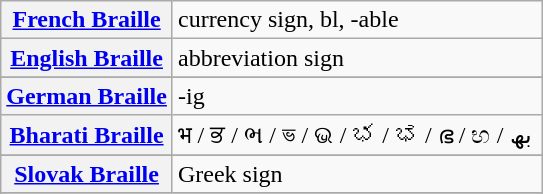<table class="wikitable">
<tr>
<th align=left><a href='#'>French Braille</a></th>
<td>currency sign, bl, -able</td>
</tr>
<tr>
<th align=left><a href='#'>English Braille</a></th>
<td>abbreviation sign</td>
</tr>
<tr>
</tr>
<tr>
<th align=left><a href='#'>German Braille</a></th>
<td>-ig</td>
</tr>
<tr>
<th align=left><a href='#'>Bharati Braille</a></th>
<td>भ / ਭ / ભ / ভ / ଭ / భ / ಭ / ഭ / භ / بھ ‎</td>
</tr>
<tr>
</tr>
<tr>
</tr>
<tr>
</tr>
<tr>
<th align=left><a href='#'>Slovak Braille</a></th>
<td>Greek sign</td>
</tr>
<tr>
</tr>
<tr>
</tr>
<tr>
</tr>
<tr>
</tr>
<tr>
</tr>
</table>
